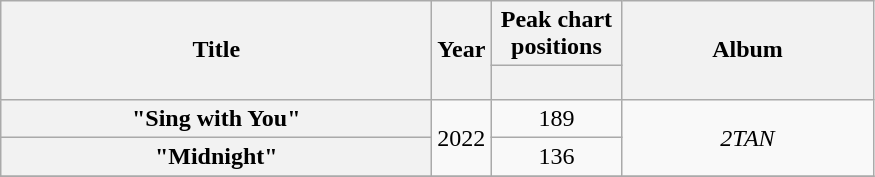<table class="wikitable plainrowheaders" style="text-align:center;" border="1">
<tr>
<th scope="col" rowspan="2" style="width:17.5em;">Title</th>
<th scope="col" rowspan="2">Year</th>
<th scope="col" colspan="1" style="width:5em;">Peak chart positions</th>
<th scope="col" rowspan="2" style="width:10em;">Album</th>
</tr>
<tr>
<th scope="col" style="width:3em;font-size:85%;"><a href='#'></a><br></th>
</tr>
<tr>
<th scope="row">"Sing with You" </th>
<td rowspan="2">2022</td>
<td>189</td>
<td rowspan="2"><em>2TAN</em></td>
</tr>
<tr>
<th scope="row">"Midnight" </th>
<td>136</td>
</tr>
<tr>
</tr>
</table>
